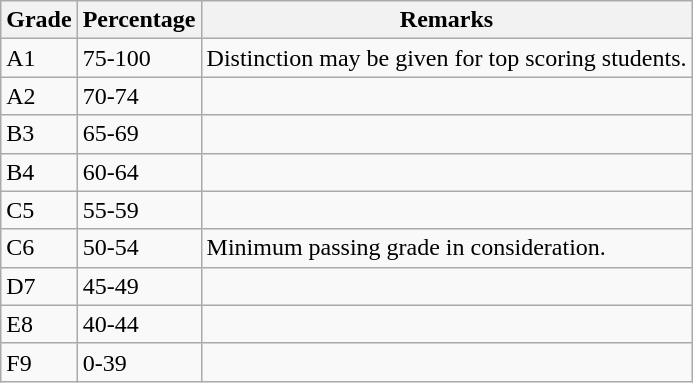<table class="wikitable">
<tr>
<th>Grade</th>
<th>Percentage</th>
<th>Remarks</th>
</tr>
<tr>
<td>A1</td>
<td>75-100</td>
<td>Distinction may be given for top scoring students.</td>
</tr>
<tr>
<td>A2</td>
<td>70-74</td>
<td></td>
</tr>
<tr>
<td>B3</td>
<td>65-69</td>
<td></td>
</tr>
<tr>
<td>B4</td>
<td>60-64</td>
<td></td>
</tr>
<tr>
<td>C5</td>
<td>55-59</td>
<td></td>
</tr>
<tr>
<td>C6</td>
<td>50-54</td>
<td>Minimum passing grade in consideration.</td>
</tr>
<tr>
<td>D7</td>
<td>45-49</td>
<td></td>
</tr>
<tr>
<td>E8</td>
<td>40-44</td>
<td></td>
</tr>
<tr>
<td>F9</td>
<td>0-39</td>
<td></td>
</tr>
</table>
